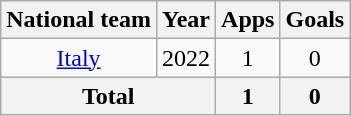<table class="wikitable" style="text-align: center;">
<tr>
<th>National team</th>
<th>Year</th>
<th>Apps</th>
<th>Goals</th>
</tr>
<tr>
<td><a href='#'>Italy</a></td>
<td>2022</td>
<td>1</td>
<td>0</td>
</tr>
<tr>
<th colspan="2">Total</th>
<th>1</th>
<th>0</th>
</tr>
</table>
